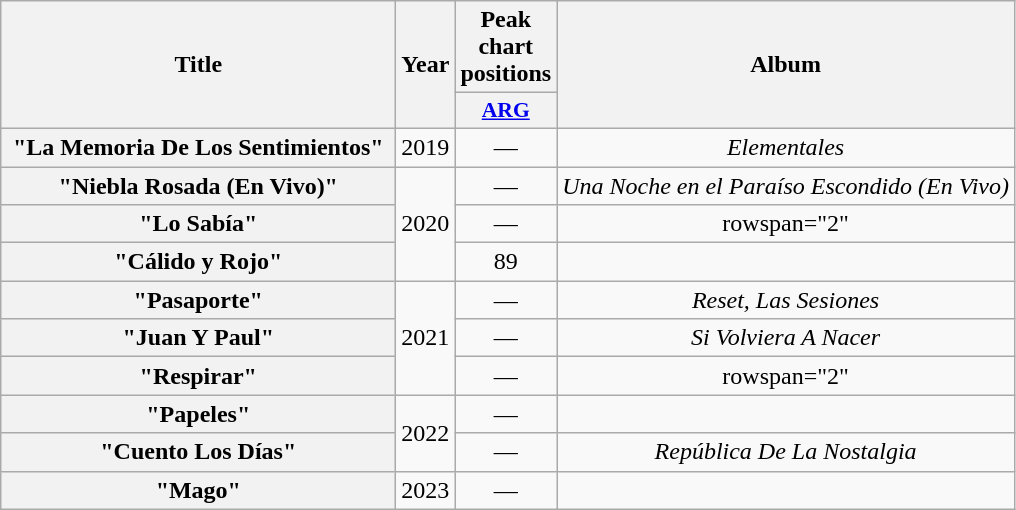<table class="wikitable plainrowheaders" style="text-align:center;">
<tr>
<th scope="col" rowspan="2" style="width:16em;">Title</th>
<th scope="col" rowspan="2">Year</th>
<th scope="col" colspan="1">Peak chart positions</th>
<th scope="col" rowspan="2">Album</th>
</tr>
<tr>
<th scope="col" style="width:3em;font-size:90%;"><a href='#'>ARG</a><br></th>
</tr>
<tr>
<th scope="row">"La Memoria De Los Sentimientos"<br></th>
<td>2019</td>
<td>—</td>
<td><em>Elementales</em></td>
</tr>
<tr>
<th scope="row">"Niebla Rosada (En Vivo)"<br></th>
<td rowspan="3">2020</td>
<td>—</td>
<td><em>Una Noche en el Paraíso Escondido (En Vivo)</em></td>
</tr>
<tr>
<th scope="row">"Lo Sabía"<br></th>
<td>—</td>
<td>rowspan="2" </td>
</tr>
<tr>
<th scope="row">"Cálido y Rojo"<br></th>
<td>89</td>
</tr>
<tr>
<th scope="row">"Pasaporte"<br></th>
<td rowspan="3">2021</td>
<td>—</td>
<td><em>Reset, Las Sesiones</em></td>
</tr>
<tr>
<th scope="row">"Juan Y Paul"<br></th>
<td>—</td>
<td><em>Si Volviera A Nacer</em></td>
</tr>
<tr>
<th scope="row">"Respirar"<br></th>
<td>—</td>
<td>rowspan="2" </td>
</tr>
<tr>
<th scope="row">"Papeles"<br></th>
<td rowspan="2">2022</td>
<td>—</td>
</tr>
<tr>
<th scope="row">"Cuento Los Días"<br></th>
<td>—</td>
<td><em>República De La Nostalgia</em></td>
</tr>
<tr>
<th scope="row">"Mago"<br></th>
<td>2023</td>
<td>—</td>
<td></td>
</tr>
</table>
